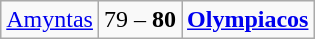<table class="wikitable" style="text-align: center; font-size:100%">
<tr>
<td><a href='#'>Amyntas</a></td>
<td>79 – <strong>80</strong></td>
<td><strong><a href='#'>Olympiacos</a></strong></td>
</tr>
</table>
